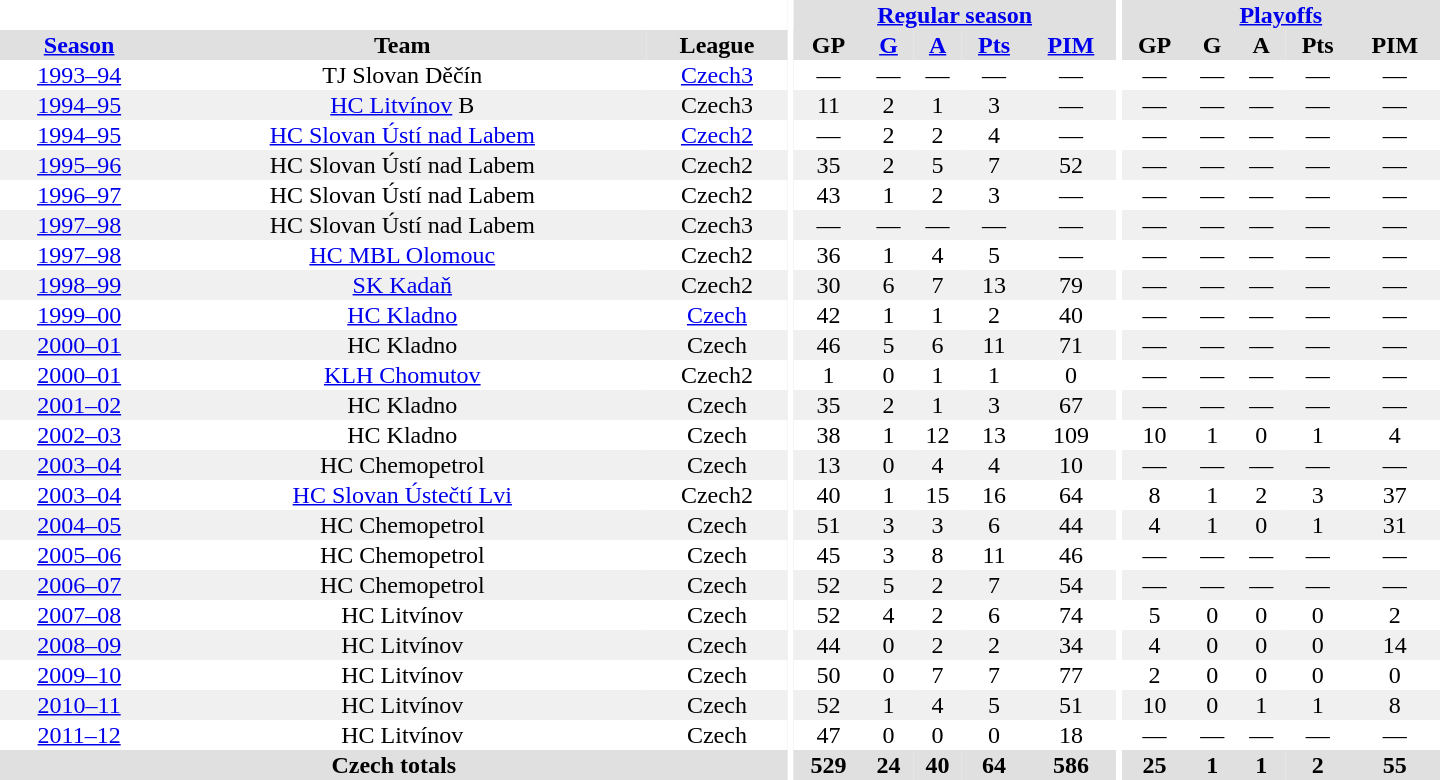<table border="0" cellpadding="1" cellspacing="0" style="text-align:center; width:60em">
<tr bgcolor="#e0e0e0">
<th colspan="3" bgcolor="#ffffff"></th>
<th rowspan="99" bgcolor="#ffffff"></th>
<th colspan="5"><a href='#'>Regular season</a></th>
<th rowspan="99" bgcolor="#ffffff"></th>
<th colspan="5"><a href='#'>Playoffs</a></th>
</tr>
<tr bgcolor="#e0e0e0">
<th><a href='#'>Season</a></th>
<th>Team</th>
<th>League</th>
<th>GP</th>
<th><a href='#'>G</a></th>
<th><a href='#'>A</a></th>
<th><a href='#'>Pts</a></th>
<th><a href='#'>PIM</a></th>
<th>GP</th>
<th>G</th>
<th>A</th>
<th>Pts</th>
<th>PIM</th>
</tr>
<tr>
<td><a href='#'>1993–94</a></td>
<td>TJ Slovan Děčín</td>
<td><a href='#'>Czech3</a></td>
<td>—</td>
<td>—</td>
<td>—</td>
<td>—</td>
<td>—</td>
<td>—</td>
<td>—</td>
<td>—</td>
<td>—</td>
<td>—</td>
</tr>
<tr bgcolor="#f0f0f0">
<td><a href='#'>1994–95</a></td>
<td><a href='#'>HC Litvínov</a> B</td>
<td>Czech3</td>
<td>11</td>
<td>2</td>
<td>1</td>
<td>3</td>
<td>—</td>
<td>—</td>
<td>—</td>
<td>—</td>
<td>—</td>
<td>—</td>
</tr>
<tr>
<td><a href='#'>1994–95</a></td>
<td><a href='#'>HC Slovan Ústí nad Labem</a></td>
<td><a href='#'>Czech2</a></td>
<td>—</td>
<td>2</td>
<td>2</td>
<td>4</td>
<td>—</td>
<td>—</td>
<td>—</td>
<td>—</td>
<td>—</td>
<td>—</td>
</tr>
<tr bgcolor="#f0f0f0">
<td><a href='#'>1995–96</a></td>
<td>HC Slovan Ústí nad Labem</td>
<td>Czech2</td>
<td>35</td>
<td>2</td>
<td>5</td>
<td>7</td>
<td>52</td>
<td>—</td>
<td>—</td>
<td>—</td>
<td>—</td>
<td>—</td>
</tr>
<tr>
<td><a href='#'>1996–97</a></td>
<td>HC Slovan Ústí nad Labem</td>
<td>Czech2</td>
<td>43</td>
<td>1</td>
<td>2</td>
<td>3</td>
<td>—</td>
<td>—</td>
<td>—</td>
<td>—</td>
<td>—</td>
<td>—</td>
</tr>
<tr bgcolor="#f0f0f0">
<td><a href='#'>1997–98</a></td>
<td>HC Slovan Ústí nad Labem</td>
<td>Czech3</td>
<td>—</td>
<td>—</td>
<td>—</td>
<td>—</td>
<td>—</td>
<td>—</td>
<td>—</td>
<td>—</td>
<td>—</td>
<td>—</td>
</tr>
<tr>
<td><a href='#'>1997–98</a></td>
<td><a href='#'>HC MBL Olomouc</a></td>
<td>Czech2</td>
<td>36</td>
<td>1</td>
<td>4</td>
<td>5</td>
<td>—</td>
<td>—</td>
<td>—</td>
<td>—</td>
<td>—</td>
<td>—</td>
</tr>
<tr bgcolor="#f0f0f0">
<td><a href='#'>1998–99</a></td>
<td><a href='#'>SK Kadaň</a></td>
<td>Czech2</td>
<td>30</td>
<td>6</td>
<td>7</td>
<td>13</td>
<td>79</td>
<td>—</td>
<td>—</td>
<td>—</td>
<td>—</td>
<td>—</td>
</tr>
<tr>
<td><a href='#'>1999–00</a></td>
<td><a href='#'>HC Kladno</a></td>
<td><a href='#'>Czech</a></td>
<td>42</td>
<td>1</td>
<td>1</td>
<td>2</td>
<td>40</td>
<td>—</td>
<td>—</td>
<td>—</td>
<td>—</td>
<td>—</td>
</tr>
<tr bgcolor="#f0f0f0">
<td><a href='#'>2000–01</a></td>
<td>HC Kladno</td>
<td>Czech</td>
<td>46</td>
<td>5</td>
<td>6</td>
<td>11</td>
<td>71</td>
<td>—</td>
<td>—</td>
<td>—</td>
<td>—</td>
<td>—</td>
</tr>
<tr>
<td><a href='#'>2000–01</a></td>
<td><a href='#'>KLH Chomutov</a></td>
<td>Czech2</td>
<td>1</td>
<td>0</td>
<td>1</td>
<td>1</td>
<td>0</td>
<td>—</td>
<td>—</td>
<td>—</td>
<td>—</td>
<td>—</td>
</tr>
<tr bgcolor="#f0f0f0">
<td><a href='#'>2001–02</a></td>
<td>HC Kladno</td>
<td>Czech</td>
<td>35</td>
<td>2</td>
<td>1</td>
<td>3</td>
<td>67</td>
<td>—</td>
<td>—</td>
<td>—</td>
<td>—</td>
<td>—</td>
</tr>
<tr>
<td><a href='#'>2002–03</a></td>
<td>HC Kladno</td>
<td>Czech</td>
<td>38</td>
<td>1</td>
<td>12</td>
<td>13</td>
<td>109</td>
<td>10</td>
<td>1</td>
<td>0</td>
<td>1</td>
<td>4</td>
</tr>
<tr bgcolor="#f0f0f0">
<td><a href='#'>2003–04</a></td>
<td>HC Chemopetrol</td>
<td>Czech</td>
<td>13</td>
<td>0</td>
<td>4</td>
<td>4</td>
<td>10</td>
<td>—</td>
<td>—</td>
<td>—</td>
<td>—</td>
<td>—</td>
</tr>
<tr>
<td><a href='#'>2003–04</a></td>
<td><a href='#'>HC Slovan Ústečtí Lvi</a></td>
<td>Czech2</td>
<td>40</td>
<td>1</td>
<td>15</td>
<td>16</td>
<td>64</td>
<td>8</td>
<td>1</td>
<td>2</td>
<td>3</td>
<td>37</td>
</tr>
<tr bgcolor="#f0f0f0">
<td><a href='#'>2004–05</a></td>
<td>HC Chemopetrol</td>
<td>Czech</td>
<td>51</td>
<td>3</td>
<td>3</td>
<td>6</td>
<td>44</td>
<td>4</td>
<td>1</td>
<td>0</td>
<td>1</td>
<td>31</td>
</tr>
<tr>
<td><a href='#'>2005–06</a></td>
<td>HC Chemopetrol</td>
<td>Czech</td>
<td>45</td>
<td>3</td>
<td>8</td>
<td>11</td>
<td>46</td>
<td>—</td>
<td>—</td>
<td>—</td>
<td>—</td>
<td>—</td>
</tr>
<tr bgcolor="#f0f0f0">
<td><a href='#'>2006–07</a></td>
<td>HC Chemopetrol</td>
<td>Czech</td>
<td>52</td>
<td>5</td>
<td>2</td>
<td>7</td>
<td>54</td>
<td>—</td>
<td>—</td>
<td>—</td>
<td>—</td>
<td>—</td>
</tr>
<tr>
<td><a href='#'>2007–08</a></td>
<td>HC Litvínov</td>
<td>Czech</td>
<td>52</td>
<td>4</td>
<td>2</td>
<td>6</td>
<td>74</td>
<td>5</td>
<td>0</td>
<td>0</td>
<td>0</td>
<td>2</td>
</tr>
<tr bgcolor="#f0f0f0">
<td><a href='#'>2008–09</a></td>
<td>HC Litvínov</td>
<td>Czech</td>
<td>44</td>
<td>0</td>
<td>2</td>
<td>2</td>
<td>34</td>
<td>4</td>
<td>0</td>
<td>0</td>
<td>0</td>
<td>14</td>
</tr>
<tr>
<td><a href='#'>2009–10</a></td>
<td>HC Litvínov</td>
<td>Czech</td>
<td>50</td>
<td>0</td>
<td>7</td>
<td>7</td>
<td>77</td>
<td>2</td>
<td>0</td>
<td>0</td>
<td>0</td>
<td>0</td>
</tr>
<tr bgcolor="#f0f0f0">
<td><a href='#'>2010–11</a></td>
<td>HC Litvínov</td>
<td>Czech</td>
<td>52</td>
<td>1</td>
<td>4</td>
<td>5</td>
<td>51</td>
<td>10</td>
<td>0</td>
<td>1</td>
<td>1</td>
<td>8</td>
</tr>
<tr>
<td><a href='#'>2011–12</a></td>
<td>HC Litvínov</td>
<td>Czech</td>
<td>47</td>
<td>0</td>
<td>0</td>
<td>0</td>
<td>18</td>
<td>—</td>
<td>—</td>
<td>—</td>
<td>—</td>
<td>—</td>
</tr>
<tr>
</tr>
<tr ALIGN="center" bgcolor="#e0e0e0">
<th colspan="3">Czech totals</th>
<th ALIGN="center">529</th>
<th ALIGN="center">24</th>
<th ALIGN="center">40</th>
<th ALIGN="center">64</th>
<th ALIGN="center">586</th>
<th ALIGN="center">25</th>
<th ALIGN="center">1</th>
<th ALIGN="center">1</th>
<th ALIGN="center">2</th>
<th ALIGN="center">55</th>
</tr>
</table>
